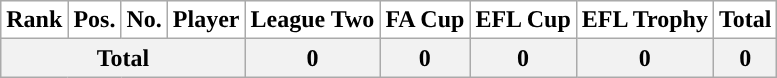<table class="wikitable sortable" style="text-align:center">
<tr>
<th style="background-color:white;color:black;">Rank</th>
<th style="background-color:white;color:black;">Pos.</th>
<th style="background-color:white;color:black;">No.</th>
<th style="background-color:white;color:black;">Player</th>
<th style="background-color:white;color:black;">League Two</th>
<th style="background-color:white;color:black;">FA Cup</th>
<th style="background-color:white;color:black;">EFL Cup</th>
<th style="background-color:white;color:black;">EFL Trophy</th>
<th style="background-color:white;color:black;">Total</th>
</tr>
<tr class="sortbottom">
<th colspan="4">Total</th>
<th>0</th>
<th>0</th>
<th>0</th>
<th>0</th>
<th>0</th>
</tr>
</table>
